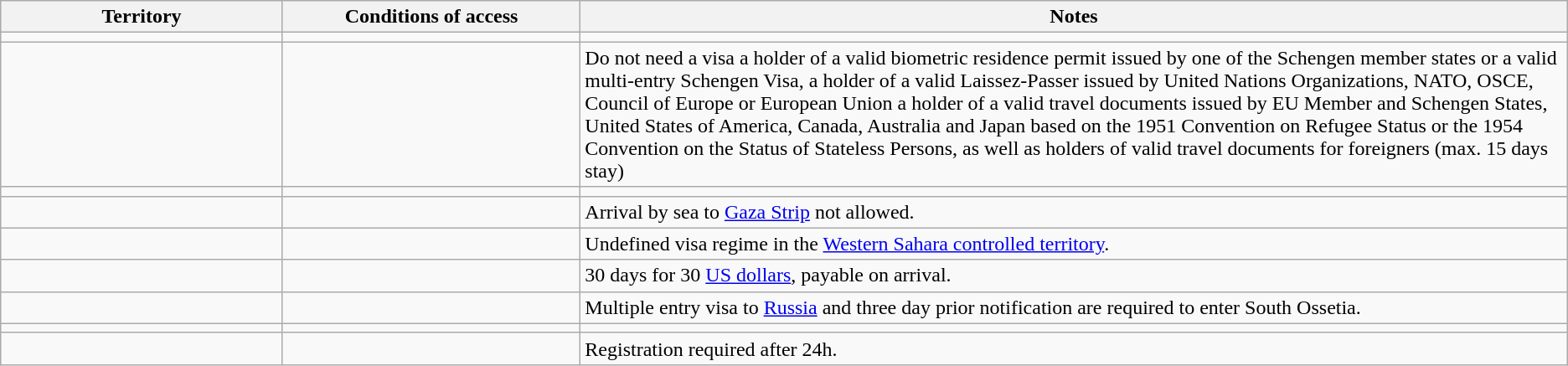<table class="wikitable" style="text-align: left; table-layout: fixed;">
<tr>
<th width="18%">Territory</th>
<th width="19%">Conditions of access</th>
<th>Notes</th>
</tr>
<tr>
<td></td>
<td></td>
<td></td>
</tr>
<tr>
<td></td>
<td></td>
<td>Do not need a visa a holder of a valid biometric residence permit issued by one of the Schengen member states or a valid multi-entry Schengen Visa, a holder of a valid Laissez-Passer issued by United Nations Organizations, NATO, OSCE, Council of Europe or European Union a holder of a valid travel documents issued by EU Member and Schengen States, United States of America, Canada, Australia and Japan based on the 1951 Convention on Refugee Status or the 1954 Convention on the Status of Stateless Persons, as well as holders of valid travel documents for foreigners (max. 15 days stay)</td>
</tr>
<tr>
<td></td>
<td></td>
<td></td>
</tr>
<tr>
<td></td>
<td></td>
<td>Arrival by sea to <a href='#'>Gaza Strip</a> not allowed.</td>
</tr>
<tr>
<td></td>
<td></td>
<td>Undefined visa regime in the <a href='#'>Western Sahara controlled territory</a>.</td>
</tr>
<tr>
<td></td>
<td></td>
<td>30 days for 30 <a href='#'>US dollars</a>, payable on arrival.</td>
</tr>
<tr>
<td></td>
<td></td>
<td>Multiple entry visa to <a href='#'>Russia</a> and three day prior notification are required to enter South Ossetia.</td>
</tr>
<tr>
<td></td>
<td></td>
<td></td>
</tr>
<tr>
<td></td>
<td></td>
<td>Registration required after 24h.</td>
</tr>
</table>
